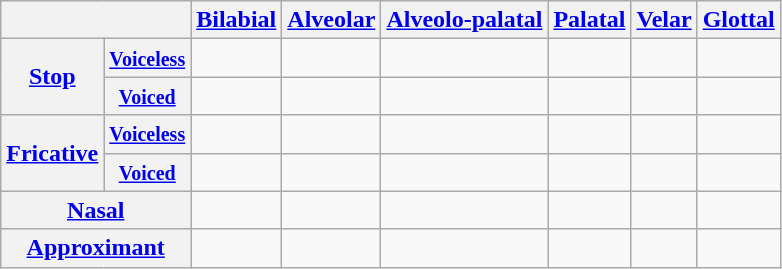<table class="wikitable" style="text-align:center">
<tr>
<th colspan="2"></th>
<th><a href='#'>Bilabial</a></th>
<th><a href='#'>Alveolar</a></th>
<th><a href='#'>Alveolo-palatal</a></th>
<th><a href='#'>Palatal</a></th>
<th><a href='#'>Velar</a></th>
<th><a href='#'>Glottal</a></th>
</tr>
<tr>
<th rowspan="2"><a href='#'>Stop</a></th>
<th><small><a href='#'>Voiceless</a></small></th>
<td></td>
<td></td>
<td></td>
<td></td>
<td></td>
<td></td>
</tr>
<tr>
<th><small><a href='#'>Voiced</a></small></th>
<td></td>
<td></td>
<td></td>
<td></td>
<td></td>
<td></td>
</tr>
<tr>
<th rowspan="2"><a href='#'>Fricative</a></th>
<th><small><a href='#'>Voiceless</a></small></th>
<td></td>
<td></td>
<td></td>
<td></td>
<td></td>
<td></td>
</tr>
<tr>
<th><small><a href='#'>Voiced</a></small></th>
<td></td>
<td></td>
<td></td>
<td></td>
<td></td>
<td></td>
</tr>
<tr>
<th colspan="2"><a href='#'>Nasal</a></th>
<td></td>
<td></td>
<td></td>
<td></td>
<td></td>
<td></td>
</tr>
<tr>
<th colspan="2"><a href='#'>Approximant</a></th>
<td></td>
<td></td>
<td></td>
<td></td>
<td></td>
<td></td>
</tr>
</table>
